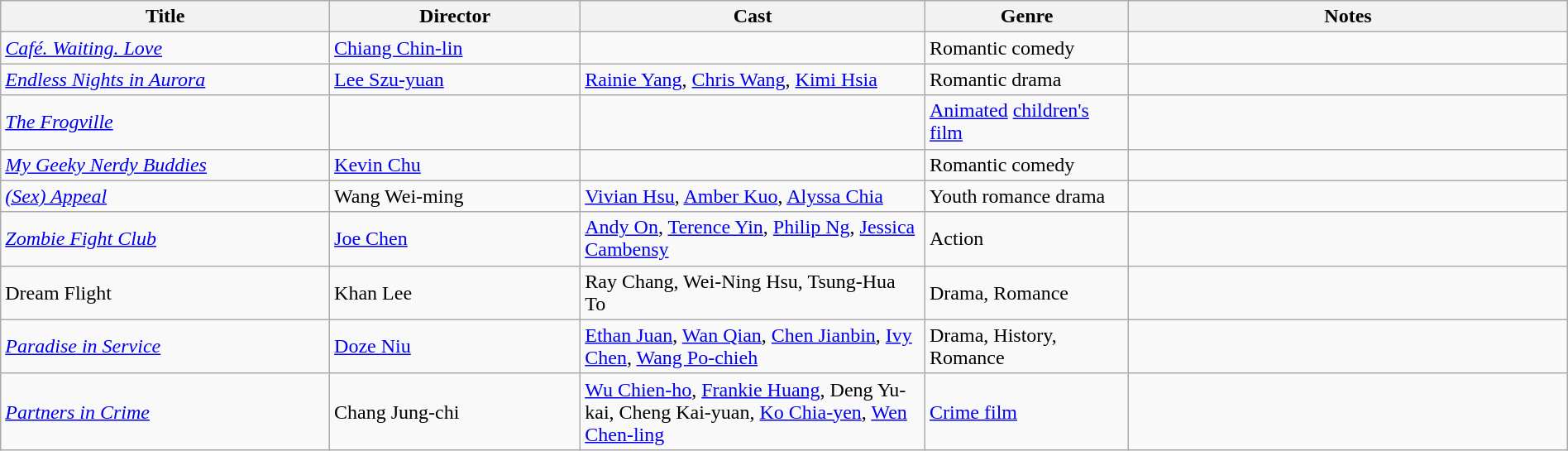<table class="wikitable sortable" width= "100%">
<tr>
<th width=21%>Title</th>
<th width=16%>Director</th>
<th class="unsortable" width=22%>Cast</th>
<th width=13%>Genre</th>
<th class="unsortable" width=28%>Notes</th>
</tr>
<tr>
<td><em><a href='#'>Café. Waiting. Love</a></em></td>
<td><a href='#'>Chiang Chin-lin</a></td>
<td></td>
<td>Romantic comedy</td>
<td></td>
</tr>
<tr>
<td><em><a href='#'>Endless Nights in Aurora</a></em></td>
<td><a href='#'>Lee Szu-yuan</a></td>
<td><a href='#'>Rainie Yang</a>, <a href='#'>Chris Wang</a>, <a href='#'>Kimi Hsia</a></td>
<td>Romantic drama</td>
<td></td>
</tr>
<tr>
<td><em><a href='#'>The Frogville</a></em></td>
<td></td>
<td></td>
<td><a href='#'>Animated</a> <a href='#'>children's film</a></td>
<td></td>
</tr>
<tr>
<td><em><a href='#'>My Geeky Nerdy Buddies</a></em></td>
<td><a href='#'>Kevin Chu</a></td>
<td></td>
<td>Romantic comedy</td>
<td></td>
</tr>
<tr>
<td><em><a href='#'>(Sex) Appeal</a></em></td>
<td>Wang Wei-ming</td>
<td><a href='#'>Vivian Hsu</a>, <a href='#'>Amber Kuo</a>, <a href='#'>Alyssa Chia</a></td>
<td>Youth romance drama</td>
<td></td>
</tr>
<tr>
<td><em><a href='#'>Zombie Fight Club</a></em></td>
<td><a href='#'>Joe Chen</a></td>
<td><a href='#'>Andy On</a>, <a href='#'>Terence Yin</a>, <a href='#'>Philip Ng</a>, <a href='#'>Jessica Cambensy</a></td>
<td>Action</td>
<td></td>
</tr>
<tr>
<td>Dream Flight</td>
<td>Khan Lee</td>
<td>Ray Chang, Wei-Ning Hsu, Tsung-Hua To</td>
<td>Drama, Romance</td>
<td></td>
</tr>
<tr>
<td><em><a href='#'>Paradise in Service</a></em></td>
<td><a href='#'>Doze Niu</a></td>
<td><a href='#'>Ethan Juan</a>, <a href='#'>Wan Qian</a>, <a href='#'>Chen Jianbin</a>, <a href='#'>Ivy Chen</a>, <a href='#'>Wang Po-chieh</a></td>
<td>Drama, History, Romance</td>
<td></td>
</tr>
<tr>
<td><a href='#'><em>Partners in Crime</em></a></td>
<td>Chang Jung-chi</td>
<td><a href='#'>Wu Chien-ho</a>, <a href='#'>Frankie Huang</a>, Deng Yu-kai, Cheng Kai-yuan, <a href='#'>Ko Chia-yen</a>, <a href='#'>Wen Chen-ling</a></td>
<td><a href='#'>Crime film</a></td>
<td></td>
</tr>
</table>
